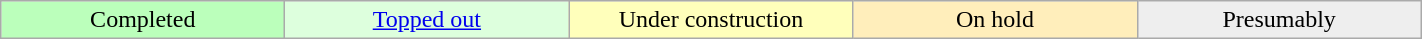<table class="wikitable" style="text-align:center; width:75%">
<tr>
<td bgcolor="bbffbb" width="90px">Completed</td>
<td bgcolor="ddffdd" width="90px"><a href='#'>Topped out</a></td>
<td bgcolor="ffffbb" width="90px">Under construction</td>
<td bgcolor="ffeebb" width="90px">On hold</td>
<td bgcolor="EEEEEE" width="90px">Presumably</td>
</tr>
</table>
